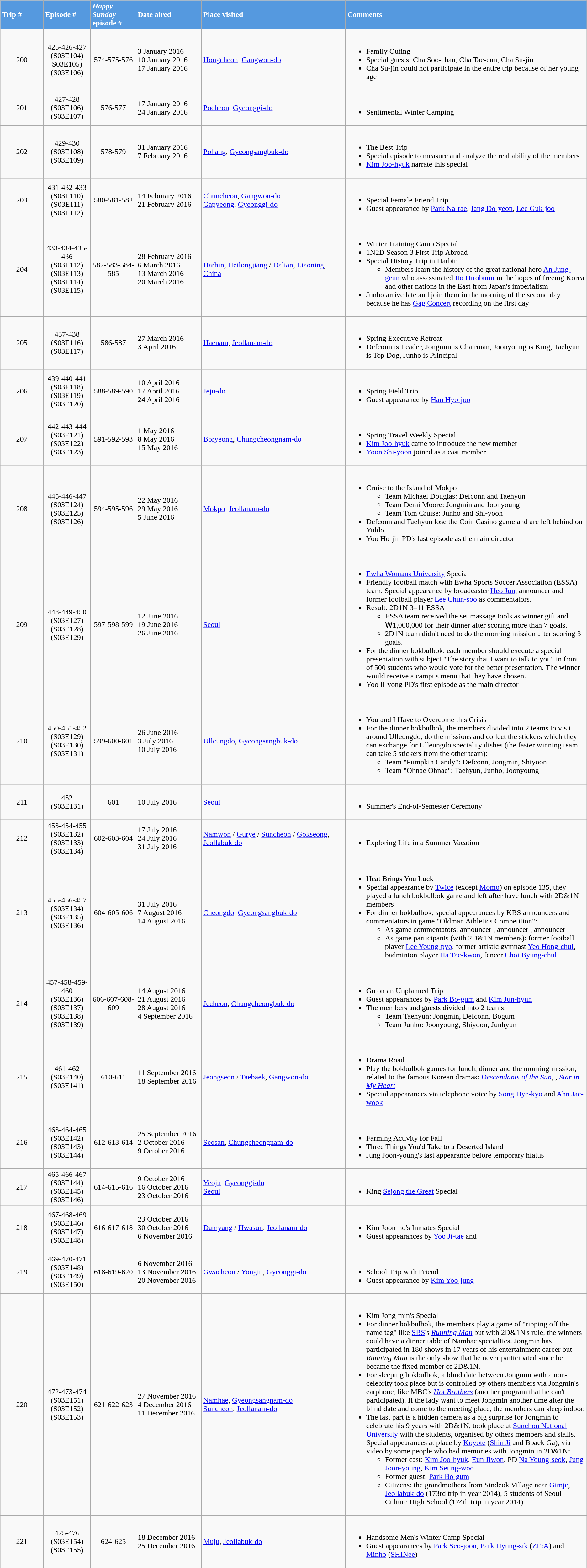<table class="wikitable">
<tr>
<th style="text-align:left; background:#5599df; color:#fff; width:100px;">Trip #</th>
<th style="text-align:left; background:#5599df; color:#fff; width:100px;">Episode #</th>
<th style="text-align:left; background:#5599df; color:#fff; width:100px;"><em>Happy Sunday</em> episode #</th>
<th style="text-align:left; background:#5599df; color:#fff; width:150px;">Date aired</th>
<th style="text-align:left; background:#5599df; color:#fff; width:350px;">Place visited</th>
<th style="text-align:left; background:#5599df; color:#fff; width:600px;">Comments</th>
</tr>
<tr>
<td style="text-align:center;">200</td>
<td style="text-align:center;">425-426-427<br>(S03E104)<br>S03E105)<br>(S03E106)</td>
<td style="text-align:center;">574-575-576</td>
<td align="left">3 January 2016<br>10 January 2016<br>17 January 2016</td>
<td align="left"><a href='#'>Hongcheon</a>, <a href='#'>Gangwon-do</a></td>
<td align="left"><br><ul><li>Family Outing</li><li>Special guests: Cha Soo-chan, Cha Tae-eun, Cha Su-jin</li><li>Cha Su-jin could not participate in the entire trip because of her young age</li></ul></td>
</tr>
<tr>
<td style="text-align:center;">201</td>
<td style="text-align:center;">427-428<br>(S03E106)<br>(S03E107)</td>
<td style="text-align:center;">576-577</td>
<td align="left">17 January 2016<br>24 January 2016</td>
<td align="left"><a href='#'>Pocheon</a>, <a href='#'>Gyeonggi-do</a></td>
<td align="left"><br><ul><li>Sentimental Winter Camping</li></ul></td>
</tr>
<tr>
<td style="text-align:center;">202</td>
<td style="text-align:center;">429-430<br>(S03E108)<br>(S03E109)</td>
<td style="text-align:center;">578-579</td>
<td align="left">31 January 2016<br>7 February 2016</td>
<td align="left"><a href='#'>Pohang</a>, <a href='#'>Gyeongsangbuk-do</a></td>
<td align="left"><br><ul><li>The Best Trip</li><li>Special episode to measure and analyze the real ability of the members</li><li><a href='#'>Kim Joo-hyuk</a> narrate this special</li></ul></td>
</tr>
<tr>
<td style="text-align:center;">203</td>
<td style="text-align:center;">431-432-433<br>(S03E110)<br>(S03E111)<br>(S03E112)</td>
<td style="text-align:center;">580-581-582</td>
<td align="left">14 February 2016<br>21 February 2016</td>
<td align="left"><a href='#'>Chuncheon</a>, <a href='#'>Gangwon-do</a><br><a href='#'>Gapyeong</a>, <a href='#'>Gyeonggi-do</a></td>
<td align="left"><br><ul><li>Special Female Friend Trip</li><li>Guest appearance by <a href='#'>Park Na-rae</a>, <a href='#'>Jang Do-yeon</a>, <a href='#'>Lee Guk-joo</a></li></ul></td>
</tr>
<tr>
<td style="text-align:center;">204</td>
<td style="text-align:center;">433-434-435-436<br>(S03E112)<br>(S03E113)<br>(S03E114)<br>(S03E115)</td>
<td style="text-align:center;">582-583-584-585</td>
<td align="left">28 February 2016<br>6 March 2016<br>13 March 2016<br>20 March 2016</td>
<td align="left"><a href='#'>Harbin</a>, <a href='#'>Heilongjiang</a> / <a href='#'>Dalian</a>, <a href='#'>Liaoning</a>, <a href='#'>China</a></td>
<td align="left"><br><ul><li>Winter Training Camp Special</li><li>1N2D Season 3 First Trip Abroad</li><li>Special History Trip in Harbin<ul><li>Members learn the history of the great national hero <a href='#'>An Jung-geun</a> who assassinated <a href='#'>Itō Hirobumi</a> in the hopes of freeing Korea and other nations in the East from Japan's imperialism</li></ul></li><li>Junho arrive late and join them in the morning of the second day because he has <a href='#'>Gag Concert</a> recording on the first day</li></ul></td>
</tr>
<tr>
<td style="text-align:center;">205</td>
<td style="text-align:center;">437-438<br>(S03E116)<br>(S03E117)</td>
<td style="text-align:center;">586-587</td>
<td align="left">27 March 2016<br>3 April 2016</td>
<td align="left"><a href='#'>Haenam</a>, <a href='#'>Jeollanam-do</a></td>
<td align="left"><br><ul><li>Spring Executive Retreat</li><li>Defconn is Leader, Jongmin is Chairman, Joonyoung is King, Taehyun is Top Dog, Junho is Principal</li></ul></td>
</tr>
<tr>
<td style="text-align:center;">206</td>
<td style="text-align:center;">439-440-441<br>(S03E118)<br>(S03E119)<br>(S03E120)</td>
<td style="text-align:center;">588-589-590</td>
<td align="left">10 April 2016<br>17 April 2016<br>24 April 2016</td>
<td align="left"><a href='#'>Jeju-do</a></td>
<td align="left"><br><ul><li>Spring Field Trip</li><li>Guest appearance by <a href='#'>Han Hyo-joo</a></li></ul></td>
</tr>
<tr>
<td style="text-align:center;">207</td>
<td style="text-align:center;">442-443-444<br>(S03E121)<br>(S03E122)<br>(S03E123)</td>
<td style="text-align:center;">591-592-593</td>
<td align="left">1 May 2016<br>8 May 2016<br>15 May 2016</td>
<td align="left"><a href='#'>Boryeong</a>, <a href='#'>Chungcheongnam-do</a></td>
<td align="left"><br><ul><li>Spring Travel Weekly Special</li><li><a href='#'>Kim Joo-hyuk</a> came to introduce the new member</li><li><a href='#'>Yoon Shi-yoon</a> joined as a cast member</li></ul></td>
</tr>
<tr>
<td style="text-align:center;">208</td>
<td style="text-align:center;">445-446-447<br>(S03E124)<br>(S03E125)<br>(S03E126)</td>
<td style="text-align:center;">594-595-596</td>
<td align="left">22 May 2016<br>29 May 2016<br>5 June 2016</td>
<td align="left"><a href='#'>Mokpo</a>, <a href='#'>Jeollanam-do</a></td>
<td align="left"><br><ul><li>Cruise to the Island of Mokpo<ul><li>Team Michael Douglas: Defconn and Taehyun</li><li>Team Demi Moore: Jongmin and Joonyoung</li><li>Team Tom Cruise: Junho and Shi-yoon</li></ul></li><li>Defconn and Taehyun lose the Coin Casino game and are left behind on Yuldo</li><li>Yoo Ho-jin PD's last episode as the main director</li></ul></td>
</tr>
<tr>
<td style="text-align:center;">209</td>
<td style="text-align:center;">448-449-450<br>(S03E127)<br>(S03E128)<br>(S03E129)</td>
<td style="text-align:center;">597-598-599</td>
<td align="left">12 June 2016<br>19 June 2016<br>26 June 2016</td>
<td align="left"><a href='#'>Seoul</a></td>
<td align="left"><br><ul><li><a href='#'>Ewha Womans University</a> Special</li><li>Friendly football match with Ewha Sports Soccer Association (ESSA) team. Special appearance by broadcaster <a href='#'>Heo Jun</a>, announcer  and former football player <a href='#'>Lee Chun-soo</a> as commentators.</li><li>Result: 2D1N 3–11 ESSA<ul><li>ESSA team received the set massage tools as winner gift and ₩1,000,000 for their dinner after scoring more than 7 goals.</li><li>2D1N team didn't need to do the morning mission after scoring 3 goals.</li></ul></li><li>For the dinner bokbulbok, each member should execute a special presentation with subject "The story that I want to talk to you" in front of 500 students who would vote for the better presentation. The winner would receive a campus menu that they have chosen.</li><li>Yoo Il-yong PD's first episode as the main director</li></ul></td>
</tr>
<tr>
<td style="text-align:center;">210</td>
<td style="text-align:center;">450-451-452<br>(S03E129)<br>(S03E130)<br>(S03E131)</td>
<td style="text-align:center;">599-600-601</td>
<td align="left">26 June 2016<br>3 July 2016<br>10 July 2016</td>
<td align="left"><a href='#'>Ulleungdo</a>, <a href='#'>Gyeongsangbuk-do</a></td>
<td align="left"><br><ul><li>You and I Have to Overcome this Crisis</li><li>For the dinner bokbulbok, the members divided into 2 teams to visit around Ulleungdo, do the missions and collect the stickers which they can exchange for Ulleungdo speciality dishes (the faster winning team can take 5 stickers from the other team):<ul><li>Team "Pumpkin Candy": Defconn, Jongmin, Shiyoon</li><li>Team "Ohnae Ohnae": Taehyun, Junho, Joonyoung</li></ul></li></ul></td>
</tr>
<tr>
<td style="text-align:center;">211</td>
<td style="text-align:center;">452<br>(S03E131)</td>
<td style="text-align:center;">601</td>
<td align="left">10 July 2016</td>
<td align="left"><a href='#'>Seoul</a></td>
<td align="left"><br><ul><li>Summer's End-of-Semester Ceremony</li></ul></td>
</tr>
<tr>
<td style="text-align:center;">212</td>
<td style="text-align:center;">453-454-455<br>(S03E132)<br>(S03E133)<br>(S03E134)</td>
<td style="text-align:center;">602-603-604</td>
<td align="left">17 July 2016<br>24 July 2016<br>31 July 2016</td>
<td align="left"><a href='#'>Namwon</a> / <a href='#'>Gurye</a> / <a href='#'>Suncheon</a> / <a href='#'>Gokseong</a>, <a href='#'>Jeollabuk-do</a></td>
<td align="left"><br><ul><li>Exploring Life in a Summer Vacation</li></ul></td>
</tr>
<tr>
<td style="text-align:center;">213</td>
<td style="text-align:center;">455-456-457<br>(S03E134)<br>(S03E135)<br>(S03E136)</td>
<td style="text-align:center;">604-605-606</td>
<td align="left">31 July 2016<br>7 August 2016<br>14 August 2016</td>
<td align="left"><a href='#'>Cheongdo</a>, <a href='#'>Gyeongsangbuk-do</a></td>
<td align="left"><br><ul><li>Heat Brings You Luck</li><li>Special appearance by <a href='#'>Twice</a> (except <a href='#'>Momo</a>) on episode 135, they played a lunch bokbulbok game and left after have lunch with 2D&1N members</li><li>For dinner bokbulbok, special appearances by KBS announcers and commentators in game "Oldman Athletics Competition":<ul><li>As game commentators: announcer , announcer , announcer </li><li>As game participants (with 2D&1N members): former football player <a href='#'>Lee Young-pyo</a>, former artistic gymnast <a href='#'>Yeo Hong-chul</a>, badminton player <a href='#'>Ha Tae-kwon</a>, fencer <a href='#'>Choi Byung-chul</a></li></ul></li></ul></td>
</tr>
<tr>
<td style="text-align:center;">214</td>
<td style="text-align:center;">457-458-459-460<br>(S03E136)<br>(S03E137)<br>(S03E138)<br>(S03E139)</td>
<td style="text-align:center;">606-607-608-609</td>
<td align="left">14 August 2016<br>21 August 2016<br>28 August 2016<br>4 September 2016</td>
<td align="left"><a href='#'>Jecheon</a>, <a href='#'>Chungcheongbuk-do</a></td>
<td align="left"><br><ul><li>Go on an Unplanned Trip</li><li>Guest appearances by <a href='#'>Park Bo-gum</a> and <a href='#'>Kim Jun-hyun</a></li><li>The members and guests divided into 2 teams:<ul><li>Team Taehyun: Jongmin, Defconn, Bogum</li><li>Team Junho: Joonyoung, Shiyoon, Junhyun</li></ul></li></ul></td>
</tr>
<tr>
<td style="text-align:center;">215</td>
<td style="text-align:center;">461-462<br>(S03E140)<br>(S03E141)</td>
<td style="text-align:center;">610-611</td>
<td align="left">11 September 2016<br>18 September 2016</td>
<td align="left"><a href='#'>Jeongseon</a> / <a href='#'>Taebaek</a>, <a href='#'>Gangwon-do</a></td>
<td align="left"><br><ul><li>Drama Road</li><li>Play the bokbulbok games for lunch, dinner and the morning mission, related to the famous Korean dramas: <em><a href='#'>Descendants of the Sun</a></em>, <em></em>, <em><a href='#'>Star in My Heart</a></em></li><li>Special appearances via telephone voice by <a href='#'>Song Hye-kyo</a> and <a href='#'>Ahn Jae-wook</a></li></ul></td>
</tr>
<tr>
<td style="text-align:center;">216</td>
<td style="text-align:center;">463-464-465<br>(S03E142)<br>(S03E143)<br>(S03E144)</td>
<td style="text-align:center;">612-613-614</td>
<td align="left">25 September 2016<br>2 October 2016<br>9 October 2016</td>
<td align="left"><a href='#'>Seosan</a>, <a href='#'>Chungcheongnam-do</a></td>
<td align="left"><br><ul><li>Farming Activity for Fall</li><li>Three Things You'd Take to a Deserted Island</li><li>Jung Joon-young's last appearance before temporary hiatus</li></ul></td>
</tr>
<tr>
<td style="text-align:center;">217</td>
<td style="text-align:center;">465-466-467<br>(S03E144)<br>(S03E145)<br>(S03E146)</td>
<td style="text-align:center;">614-615-616</td>
<td align="left">9 October 2016<br>16 October 2016<br>23 October 2016</td>
<td align="left"><a href='#'>Yeoju</a>, <a href='#'>Gyeonggi-do</a><br><a href='#'>Seoul</a></td>
<td align="left"><br><ul><li>King <a href='#'>Sejong the Great</a> Special</li></ul></td>
</tr>
<tr>
<td style="text-align:center;">218</td>
<td style="text-align:center;">467-468-469<br>(S03E146)<br>(S03E147)<br>(S03E148)</td>
<td style="text-align:center;">616-617-618</td>
<td align="left">23 October 2016<br>30 October 2016<br>6 November 2016</td>
<td align="left"><a href='#'>Damyang</a> / <a href='#'>Hwasun</a>, <a href='#'>Jeollanam-do</a></td>
<td align="left"><br><ul><li>Kim Joon-ho's Inmates Special</li><li>Guest appearances by <a href='#'>Yoo Ji-tae</a> and </li></ul></td>
</tr>
<tr>
<td style="text-align:center;">219</td>
<td style="text-align:center;">469-470-471<br>(S03E148)<br>(S03E149)<br>(S03E150)</td>
<td style="text-align:center;">618-619-620</td>
<td align="left">6 November 2016<br>13 November 2016<br>20 November 2016</td>
<td align="left"><a href='#'>Gwacheon</a> / <a href='#'>Yongin</a>, <a href='#'>Gyeonggi-do</a></td>
<td align="left"><br><ul><li>School Trip with Friend</li><li>Guest appearance by <a href='#'>Kim Yoo-jung</a></li></ul></td>
</tr>
<tr>
<td style="text-align:center;">220</td>
<td style="text-align:center;">472-473-474<br>(S03E151)<br>(S03E152)<br>(S03E153)</td>
<td style="text-align:center;">621-622-623</td>
<td align="left">27 November 2016<br>4 December 2016<br>11 December 2016</td>
<td align="left"><a href='#'>Namhae</a>, <a href='#'>Gyeongsangnam-do</a><br><a href='#'>Suncheon</a>, <a href='#'>Jeollanam-do</a></td>
<td align="left"><br><ul><li>Kim Jong-min's Special</li><li>For dinner bokbulbok, the members play a game of "ripping off the name tag" like <a href='#'>SBS</a>'s <em><a href='#'>Running Man</a></em> but with 2D&1N's rule, the winners could have a dinner table of Namhae specialties. Jongmin has participated in 180 shows in 17 years of his entertainment career but <em>Running Man</em> is the only show that he never participated since he became the fixed member of 2D&1N.</li><li>For sleeping bokbulbok, a blind date between Jongmin with a non-celebrity took place but is controlled by others members via Jongmin's earphone, like MBC's <em><a href='#'>Hot Brothers</a></em> (another program that he can't participated). If the lady want to meet Jongmin another time after the blind date and come to the meeting place, the members can sleep indoor.</li><li>The last part is a hidden camera as a big surprise for Jongmin to celebrate his 9 years with 2D&1N, took place at <a href='#'>Sunchon National University</a> with the students, organised by others members and staffs. Special appearances at place by <a href='#'>Koyote</a> (<a href='#'>Shin Ji</a> and Bbaek Ga), via video by some people who had memories with Jongmin in 2D&1N:<ul><li>Former cast: <a href='#'>Kim Joo-hyuk</a>, <a href='#'>Eun Jiwon</a>, PD <a href='#'>Na Young-seok</a>, <a href='#'>Jung Joon-young</a>, <a href='#'>Kim Seung-woo</a></li><li>Former guest: <a href='#'>Park Bo-gum</a></li><li>Citizens: the grandmothers from Sindeok Village near <a href='#'>Gimje</a>, <a href='#'>Jeollabuk-do</a> (173rd trip in year 2014), 5 students of Seoul Culture High School (174th trip in year 2014)</li></ul></li></ul></td>
</tr>
<tr>
<td style="text-align:center;">221</td>
<td style="text-align:center;">475-476<br>(S03E154)<br>(S03E155)</td>
<td style="text-align:center;">624-625</td>
<td align="left">18 December 2016<br>25 December 2016</td>
<td align="left"><a href='#'>Muju</a>, <a href='#'>Jeollabuk-do</a></td>
<td align="left"><br><ul><li>Handsome Men's Winter Camp Special</li><li>Guest appearances by <a href='#'>Park Seo-joon</a>, <a href='#'>Park Hyung-sik</a> (<a href='#'>ZE:A</a>) and <a href='#'>Minho</a> (<a href='#'>SHINee</a>)</li></ul></td>
</tr>
</table>
